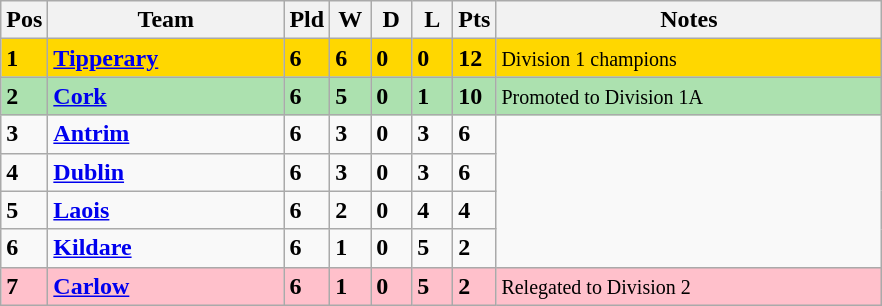<table class="wikitable" style="text-align: centre;">
<tr>
<th width=20>Pos</th>
<th width=150>Team</th>
<th width=20>Pld</th>
<th width=20>W</th>
<th width=20>D</th>
<th width=20>L</th>
<th width=20>Pts</th>
<th width=250>Notes</th>
</tr>
<tr style="background:gold;">
<td><strong>1</strong></td>
<td align=left><strong> <a href='#'>Tipperary</a> </strong></td>
<td><strong>6</strong></td>
<td><strong>6</strong></td>
<td><strong>0</strong></td>
<td><strong>0</strong></td>
<td><strong>12</strong></td>
<td><small> Division 1 champions</small></td>
</tr>
<tr style="background:#ACE1AF;">
<td><strong>2</strong></td>
<td align=left><strong> <a href='#'>Cork</a> </strong></td>
<td><strong>6</strong></td>
<td><strong>5</strong></td>
<td><strong>0</strong></td>
<td><strong>1</strong></td>
<td><strong>10</strong></td>
<td><small> Promoted to Division 1A</small></td>
</tr>
<tr style>
<td><strong>3</strong></td>
<td align=left><strong> <a href='#'>Antrim</a> </strong></td>
<td><strong>6</strong></td>
<td><strong>3</strong></td>
<td><strong>0</strong></td>
<td><strong>3</strong></td>
<td><strong>6</strong></td>
</tr>
<tr style>
<td><strong>4</strong></td>
<td align=left><strong> <a href='#'>Dublin</a> </strong></td>
<td><strong>6</strong></td>
<td><strong>3</strong></td>
<td><strong>0</strong></td>
<td><strong>3</strong></td>
<td><strong>6</strong></td>
</tr>
<tr style>
<td><strong>5</strong></td>
<td align=left><strong> <a href='#'>Laois</a> </strong></td>
<td><strong>6</strong></td>
<td><strong>2</strong></td>
<td><strong>0</strong></td>
<td><strong>4</strong></td>
<td><strong>4</strong></td>
</tr>
<tr style>
<td><strong>6</strong></td>
<td align=left><strong> <a href='#'>Kildare</a> </strong></td>
<td><strong>6</strong></td>
<td><strong>1</strong></td>
<td><strong>0</strong></td>
<td><strong>5</strong></td>
<td><strong>2</strong></td>
</tr>
<tr style="background:#FFC0CB;">
<td><strong>7</strong></td>
<td align=left><strong> <a href='#'>Carlow</a> </strong></td>
<td><strong>6</strong></td>
<td><strong>1</strong></td>
<td><strong>0</strong></td>
<td><strong>5</strong></td>
<td><strong>2</strong></td>
<td><small> Relegated to Division 2</small></td>
</tr>
</table>
